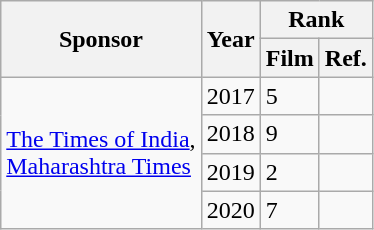<table class="wikitable">
<tr>
<th rowspan="2">Sponsor</th>
<th rowspan="2">Year</th>
<th colspan="2">Rank</th>
</tr>
<tr>
<th>Film</th>
<th>Ref.</th>
</tr>
<tr>
<td rowspan="5"><a href='#'>The Times of India</a>,<br><a href='#'>Maharashtra Times</a></td>
<td>2017</td>
<td>5</td>
<td></td>
</tr>
<tr>
<td>2018</td>
<td>9</td>
<td></td>
</tr>
<tr>
<td>2019</td>
<td>2</td>
<td></td>
</tr>
<tr>
<td>2020</td>
<td>7</td>
<td></td>
</tr>
</table>
